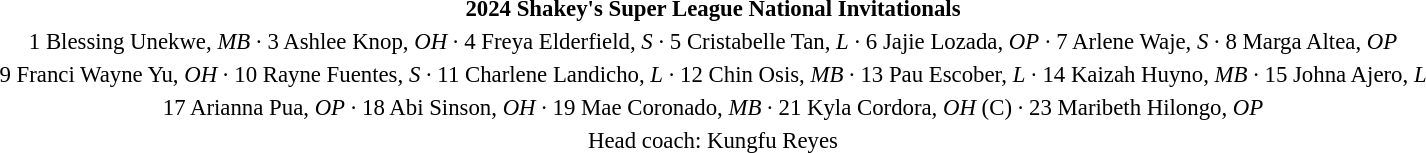<table class=toccolours width=100% style=font-size:95%>
<tr>
<th style=>2024 Shakey's Super League National Invitationals</th>
</tr>
<tr align=center>
<td>1 Blessing Unekwe, <em>MB</em> ∙ 3 Ashlee Knop, <em>OH</em> ∙ 4 Freya Elderfield, <em>S</em> ∙ 5 Cristabelle Tan, <em>L</em> ∙ 6 Jajie Lozada, <em>OP</em> ∙ 7 Arlene Waje, <em>S</em> ∙ 8 Marga Altea, <em>OP</em></td>
</tr>
<tr align=center>
<td>9 Franci Wayne Yu, <em>OH</em> ∙ 10 Rayne Fuentes, <em>S</em> ∙ 11 Charlene Landicho, <em>L</em> ∙ 12 Chin Osis, <em>MB</em> ∙ 13 Pau Escober, <em>L</em> ∙ 14 Kaizah Huyno, <em>MB</em> ∙ 15 Johna Ajero, <em>L</em></td>
</tr>
<tr align=center>
<td>17 Arianna Pua, <em>OP</em> ∙ 18 Abi Sinson, <em>OH</em> ∙ 19 Mae Coronado, <em>MB</em> ∙ 21 Kyla Cordora, <em>OH</em> (C) ∙ 23 Maribeth Hilongo, <em>OP</em></td>
</tr>
<tr align=center>
<td>Head coach: Kungfu Reyes</td>
</tr>
</table>
